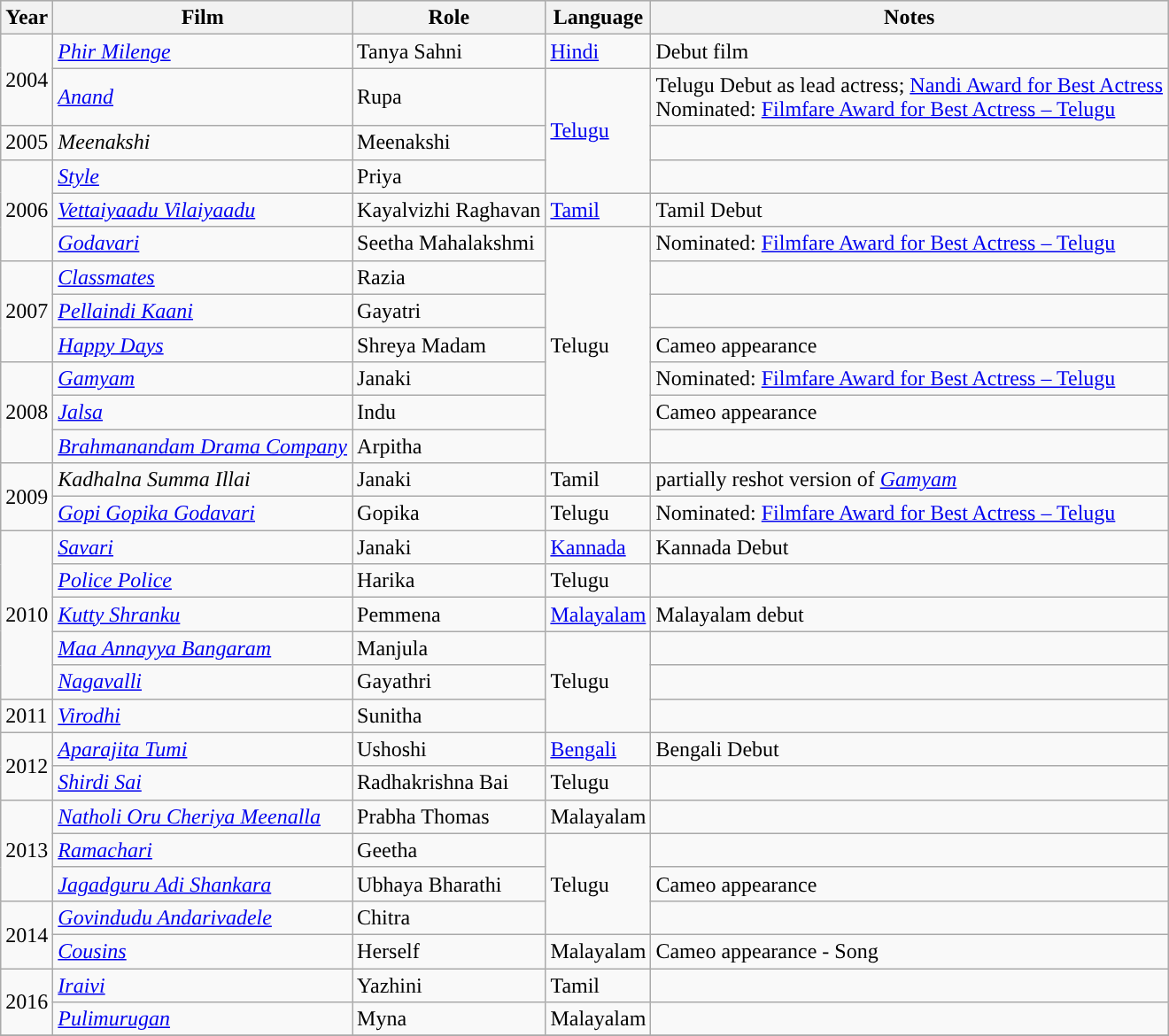<table class="wikitable sortable">
<tr style="background:#ccc; text-align:center;">
<th>Year</th>
<th>Film</th>
<th>Role</th>
<th>Language</th>
<th class="unsortable">Notes</th>
</tr>
<tr>
<td rowspan="2">2004</td>
<td><em><a href='#'>Phir Milenge</a></em></td>
<td>Tanya Sahni</td>
<td><a href='#'>Hindi</a></td>
<td>Debut film</td>
</tr>
<tr>
<td><em><a href='#'>Anand</a></em></td>
<td>Rupa</td>
<td rowspan="3"><a href='#'>Telugu</a></td>
<td>Telugu Debut as lead actress; <a href='#'>Nandi Award for Best Actress</a><br> Nominated: <a href='#'>Filmfare Award for Best Actress – Telugu</a></td>
</tr>
<tr>
<td>2005</td>
<td><em>Meenakshi</em></td>
<td>Meenakshi</td>
<td></td>
</tr>
<tr>
<td rowspan="3">2006</td>
<td><em><a href='#'>Style</a></em></td>
<td>Priya</td>
<td></td>
</tr>
<tr>
<td><em><a href='#'>Vettaiyaadu Vilaiyaadu</a></em></td>
<td>Kayalvizhi Raghavan</td>
<td><a href='#'>Tamil</a></td>
<td>Tamil Debut</td>
</tr>
<tr>
<td><em><a href='#'>Godavari</a></em></td>
<td>Seetha Mahalakshmi</td>
<td rowspan="7">Telugu</td>
<td>Nominated: <a href='#'>Filmfare Award for Best Actress – Telugu</a></td>
</tr>
<tr>
<td rowspan="3">2007</td>
<td><em><a href='#'>Classmates</a></em></td>
<td>Razia</td>
<td></td>
</tr>
<tr>
<td><em><a href='#'>Pellaindi Kaani</a></em></td>
<td>Gayatri</td>
<td></td>
</tr>
<tr>
<td><em><a href='#'>Happy Days</a></em></td>
<td>Shreya Madam</td>
<td>Cameo appearance</td>
</tr>
<tr>
<td rowspan="3">2008</td>
<td><em><a href='#'>Gamyam</a></em></td>
<td>Janaki</td>
<td>Nominated: <a href='#'>Filmfare Award for Best Actress – Telugu</a></td>
</tr>
<tr>
<td><em><a href='#'>Jalsa</a></em></td>
<td>Indu</td>
<td>Cameo appearance</td>
</tr>
<tr>
<td><em><a href='#'>Brahmanandam Drama Company</a></em></td>
<td>Arpitha</td>
<td></td>
</tr>
<tr>
<td rowspan="2">2009</td>
<td><em>Kadhalna Summa Illai</em></td>
<td>Janaki</td>
<td>Tamil</td>
<td>partially reshot version of <em><a href='#'>Gamyam</a></em></td>
</tr>
<tr>
<td><em><a href='#'>Gopi Gopika Godavari</a></em></td>
<td>Gopika</td>
<td>Telugu</td>
<td>Nominated: <a href='#'>Filmfare Award for Best Actress – Telugu</a></td>
</tr>
<tr>
<td rowspan="5">2010</td>
<td><em><a href='#'>Savari</a></em></td>
<td>Janaki</td>
<td><a href='#'>Kannada</a></td>
<td>Kannada Debut</td>
</tr>
<tr>
<td><em><a href='#'>Police Police</a></em></td>
<td>Harika</td>
<td>Telugu</td>
<td></td>
</tr>
<tr>
<td><em><a href='#'>Kutty Shranku</a></em></td>
<td>Pemmena</td>
<td><a href='#'>Malayalam</a></td>
<td>Malayalam debut</td>
</tr>
<tr>
<td><em><a href='#'>Maa Annayya Bangaram</a></em></td>
<td>Manjula</td>
<td rowspan="3">Telugu</td>
<td></td>
</tr>
<tr>
<td><em><a href='#'>Nagavalli</a></em></td>
<td>Gayathri</td>
<td></td>
</tr>
<tr>
<td rowspan="1">2011</td>
<td><em><a href='#'>Virodhi</a></em></td>
<td>Sunitha</td>
<td></td>
</tr>
<tr>
<td rowspan="2">2012</td>
<td><em><a href='#'>Aparajita Tumi</a></em></td>
<td>Ushoshi</td>
<td><a href='#'>Bengali</a></td>
<td>Bengali Debut</td>
</tr>
<tr>
<td><em><a href='#'>Shirdi Sai</a></em></td>
<td>Radhakrishna Bai</td>
<td>Telugu</td>
<td></td>
</tr>
<tr>
<td rowspan="3">2013</td>
<td><em><a href='#'>Natholi Oru Cheriya Meenalla</a></em></td>
<td>Prabha Thomas</td>
<td>Malayalam</td>
<td></td>
</tr>
<tr>
<td><em><a href='#'>Ramachari</a></em></td>
<td>Geetha</td>
<td rowspan="3">Telugu</td>
<td></td>
</tr>
<tr>
<td><em><a href='#'>Jagadguru Adi Shankara</a></em></td>
<td>Ubhaya Bharathi</td>
<td>Cameo appearance</td>
</tr>
<tr>
<td rowspan="2">2014</td>
<td><em><a href='#'>Govindudu Andarivadele</a></em></td>
<td>Chitra</td>
<td></td>
</tr>
<tr>
<td><em><a href='#'>Cousins</a></em></td>
<td>Herself</td>
<td>Malayalam</td>
<td>Cameo appearance - Song</td>
</tr>
<tr>
<td rowspan="2">2016</td>
<td><em><a href='#'>Iraivi</a></em></td>
<td>Yazhini</td>
<td>Tamil</td>
<td></td>
</tr>
<tr>
<td><em><a href='#'>Pulimurugan</a></em></td>
<td>Myna</td>
<td>Malayalam</td>
<td></td>
</tr>
<tr>
</tr>
</table>
